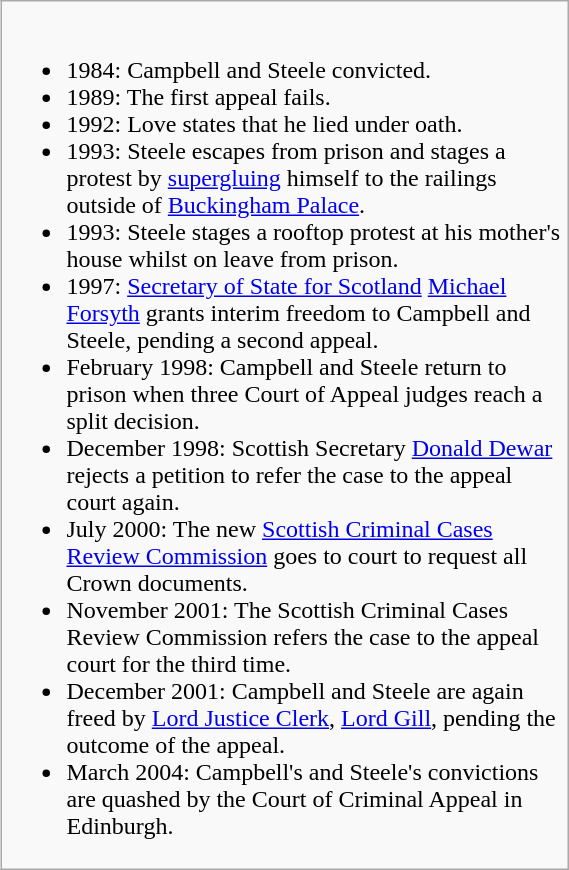<table class=wikitable style="float:right;width:30%; margin:0 0 0.5em 1em;">
<tr>
<td><br><ul><li>1984: Campbell and Steele convicted.</li><li>1989: The first appeal fails.</li><li>1992: Love states that he lied under oath.</li><li>1993: Steele escapes from prison and stages a protest by <a href='#'>supergluing</a> himself to the railings outside of <a href='#'>Buckingham Palace</a>.</li><li>1993: Steele stages a rooftop protest at his mother's house whilst on leave from prison.</li><li>1997: <a href='#'>Secretary of State for Scotland</a> <a href='#'>Michael Forsyth</a> grants interim freedom to Campbell and Steele, pending a second appeal.</li><li>February 1998: Campbell and Steele return to prison when three Court of Appeal judges reach a split decision.</li><li>December 1998: Scottish Secretary <a href='#'>Donald Dewar</a> rejects a petition to refer the case to the appeal court again.</li><li>July 2000: The new <a href='#'>Scottish Criminal Cases Review Commission</a> goes to court to request all Crown documents.</li><li>November 2001: The Scottish Criminal Cases Review Commission refers the case to the appeal court for the third time.</li><li>December 2001: Campbell and Steele are again freed by <a href='#'>Lord Justice Clerk</a>, <a href='#'>Lord Gill</a>, pending the outcome of the appeal.</li><li>March 2004: Campbell's and Steele's convictions are quashed by the Court of Criminal Appeal in Edinburgh.</li></ul></td>
</tr>
</table>
